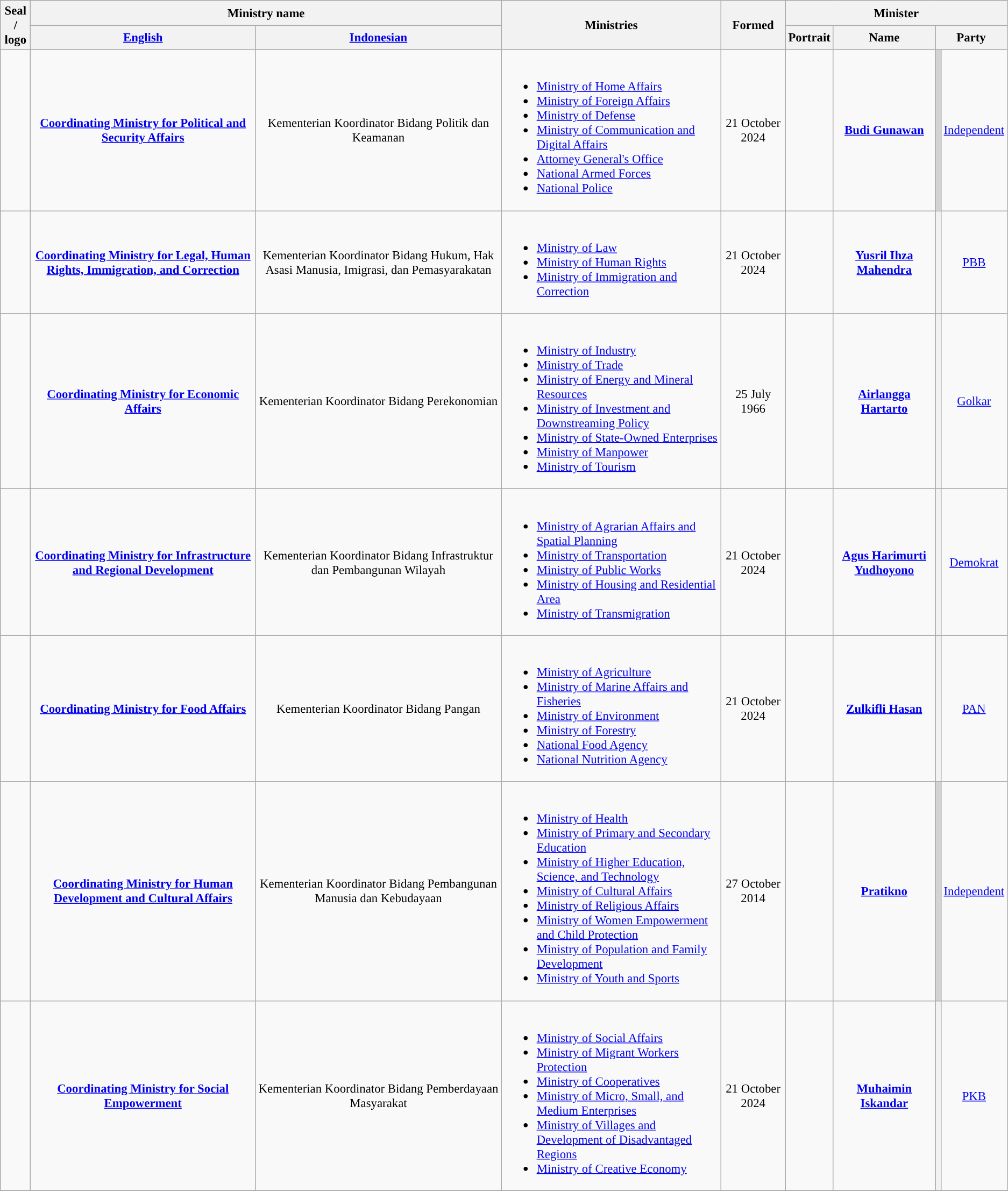<table class="wikitable sortable" style="font-size:95%;">
<tr>
<th rowspan="2" class="unsortable">Seal /<br>logo</th>
<th colspan="2">Ministry name</th>
<th rowspan="2" class="unsortable">Ministries</th>
<th rowspan="2" data-sort-type=date>Formed</th>
<th colspan="4">Minister</th>
</tr>
<tr>
<th><a href='#'>English</a></th>
<th><a href='#'>Indonesian</a><br></th>
<th class="unsortable">Portrait</th>
<th>Name<br></th>
<th colspan="2">Party</th>
</tr>
<tr>
<td align="center"></td>
<td align="center"><strong><a href='#'>Coordinating Ministry for Political and Security Affairs</a></strong></td>
<td align="center">Kementerian Koordinator Bidang Politik dan Keamanan<br></td>
<td align="left"><br><ul><li><a href='#'>Ministry of Home Affairs</a></li><li><a href='#'>Ministry of Foreign Affairs</a></li><li><a href='#'>Ministry of Defense</a></li><li><a href='#'>Ministry of Communication and Digital Affairs</a></li><li><a href='#'>Attorney General's Office</a></li><li><a href='#'>National Armed Forces</a></li><li><a href='#'>National Police</a></li></ul></td>
<td align="center">21 October 2024</td>
<td align="center"></td>
<td align="center"><strong><a href='#'>Budi Gunawan</a></strong><br></td>
<th style="background-color: lightgray"></th>
<td align="center"><a href='#'>Independent</a></td>
</tr>
<tr>
<td align="center"></td>
<td align="center"><strong><a href='#'>Coordinating Ministry for Legal, Human Rights, Immigration, and Correction</a></strong></td>
<td align="center">Kementerian Koordinator Bidang Hukum, Hak Asasi Manusia, Imigrasi, dan Pemasyarakatan<br></td>
<td align="left"><br><ul><li><a href='#'>Ministry of Law</a></li><li><a href='#'>Ministry of Human Rights</a></li><li><a href='#'>Ministry of Immigration and Correction</a></li></ul></td>
<td align="center">21 October 2024</td>
<td align="center"></td>
<td align="center"><strong><a href='#'>Yusril Ihza Mahendra</a></strong><br></td>
<th style="background-color: "></th>
<td align="center"><a href='#'>PBB</a></td>
</tr>
<tr>
<td align="center"></td>
<td align="center"><strong><a href='#'>Coordinating Ministry for Economic Affairs</a></strong></td>
<td align="center">Kementerian Koordinator Bidang Perekonomian<br></td>
<td align="left"><br><ul><li><a href='#'>Ministry of Industry</a></li><li><a href='#'>Ministry of Trade</a></li><li><a href='#'>Ministry of Energy and Mineral Resources</a></li><li><a href='#'>Ministry of Investment and Downstreaming Policy</a></li><li><a href='#'>Ministry of State-Owned Enterprises</a></li><li><a href='#'>Ministry of Manpower</a></li><li><a href='#'>Ministry of Tourism</a></li></ul></td>
<td align="center">25 July 1966</td>
<td align="center"></td>
<td align="center"><strong><a href='#'>Airlangga Hartarto</a></strong><br></td>
<th style="background-color: "></th>
<td align="center"><a href='#'>Golkar</a></td>
</tr>
<tr>
<td align="center"></td>
<td align="center"><strong><a href='#'>Coordinating Ministry for Infrastructure and Regional Development</a></strong></td>
<td align="center">Kementerian Koordinator Bidang Infrastruktur dan Pembangunan Wilayah<br></td>
<td align="left"><br><ul><li><a href='#'>Ministry of Agrarian Affairs and Spatial Planning</a></li><li><a href='#'>Ministry of Transportation</a></li><li><a href='#'>Ministry of Public Works</a></li><li><a href='#'>Ministry of Housing and Residential Area</a></li><li><a href='#'>Ministry of Transmigration</a></li></ul></td>
<td align="center">21 October 2024</td>
<td align="center"></td>
<td align="center"><strong><a href='#'>Agus Harimurti Yudhoyono</a></strong><br></td>
<th style="background-color: "></th>
<td align="center"><a href='#'>Demokrat</a></td>
</tr>
<tr>
<td align="center"></td>
<td align="center"><strong><a href='#'>Coordinating Ministry for Food Affairs</a></strong></td>
<td align="center">Kementerian Koordinator Bidang Pangan<br></td>
<td align="left"><br><ul><li><a href='#'>Ministry of Agriculture</a></li><li><a href='#'>Ministry of Marine Affairs and Fisheries</a></li><li><a href='#'>Ministry of Environment</a></li><li><a href='#'>Ministry of Forestry</a></li><li><a href='#'>National Food Agency</a></li><li><a href='#'>National Nutrition Agency</a></li></ul></td>
<td align="center">21 October 2024</td>
<td align="center"></td>
<td align="center"><strong><a href='#'>Zulkifli Hasan</a></strong><br></td>
<th style="background-color: "></th>
<td align="center"><a href='#'>PAN</a></td>
</tr>
<tr>
<td align="center"></td>
<td align="center"><strong><a href='#'>Coordinating Ministry for Human Development and Cultural Affairs</a></strong></td>
<td align="center">Kementerian Koordinator Bidang Pembangunan Manusia dan Kebudayaan<br></td>
<td align="left"><br><ul><li><a href='#'>Ministry of Health</a></li><li><a href='#'>Ministry of Primary and Secondary Education</a></li><li><a href='#'>Ministry of Higher Education, Science, and Technology</a></li><li><a href='#'>Ministry of Cultural Affairs</a></li><li><a href='#'>Ministry of Religious Affairs</a></li><li><a href='#'>Ministry of Women Empowerment and Child Protection</a></li><li><a href='#'>Ministry of Population and Family Development</a></li><li><a href='#'>Ministry of Youth and Sports</a></li></ul></td>
<td align="center">27 October 2014</td>
<td align="center"></td>
<td align="center"><strong><a href='#'>Pratikno</a></strong><br></td>
<th style="background-color: lightgray"></th>
<td align="center"><a href='#'>Independent</a></td>
</tr>
<tr>
<td align="center"></td>
<td align="center"><strong><a href='#'>Coordinating Ministry for Social Empowerment</a></strong></td>
<td align="center">Kementerian Koordinator Bidang Pemberdayaan Masyarakat<br></td>
<td align="left"><br><ul><li><a href='#'>Ministry of Social Affairs</a></li><li><a href='#'>Ministry of Migrant Workers Protection</a></li><li><a href='#'>Ministry of Cooperatives</a></li><li><a href='#'>Ministry of Micro, Small, and Medium Enterprises</a></li><li><a href='#'>Ministry of Villages and Development of Disadvantaged Regions</a></li><li><a href='#'>Ministry of Creative Economy</a></li></ul></td>
<td align="center">21 October 2024</td>
<td align="center"></td>
<td align="center"><strong><a href='#'>Muhaimin Iskandar</a></strong><br></td>
<th style="background-color: "></th>
<td align="center"><a href='#'>PKB</a></td>
</tr>
<tr>
</tr>
</table>
